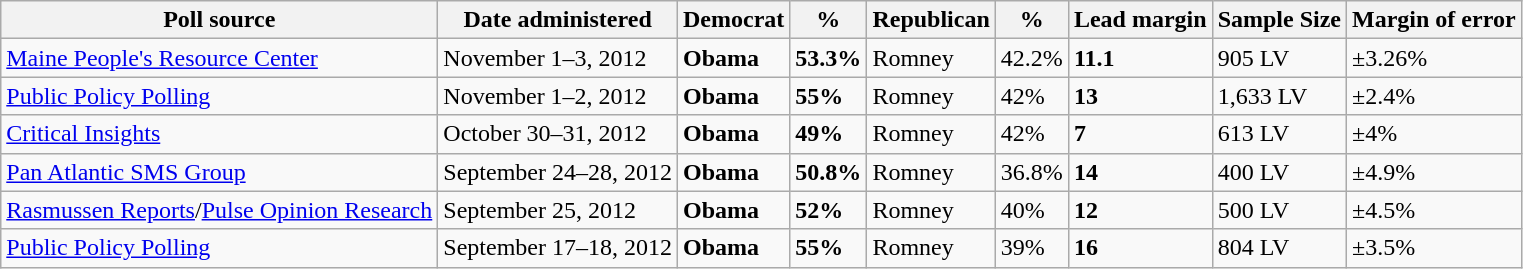<table class="wikitable">
<tr valign=bottom>
<th>Poll source</th>
<th>Date administered</th>
<th>Democrat</th>
<th>%</th>
<th>Republican</th>
<th>%</th>
<th>Lead margin</th>
<th>Sample Size</th>
<th>Margin of error</th>
</tr>
<tr>
<td><a href='#'>Maine People's Resource Center</a></td>
<td>November 1–3, 2012</td>
<td><strong>Obama</strong></td>
<td><strong>53.3%</strong></td>
<td>Romney</td>
<td>42.2%</td>
<td><strong>11.1</strong></td>
<td>905 LV</td>
<td>±3.26%</td>
</tr>
<tr>
<td><a href='#'>Public Policy Polling</a></td>
<td>November 1–2, 2012</td>
<td><strong>Obama</strong></td>
<td><strong>55%</strong></td>
<td>Romney</td>
<td>42%</td>
<td><strong>13</strong></td>
<td>1,633 LV</td>
<td>±2.4%</td>
</tr>
<tr>
<td><a href='#'>Critical Insights</a></td>
<td>October 30–31, 2012</td>
<td><strong>Obama</strong></td>
<td><strong>49%</strong></td>
<td>Romney</td>
<td>42%</td>
<td><strong>7</strong></td>
<td>613 LV</td>
<td>±4%</td>
</tr>
<tr>
<td><a href='#'>Pan Atlantic SMS Group</a></td>
<td>September 24–28, 2012</td>
<td><strong>Obama</strong></td>
<td><strong>50.8%</strong></td>
<td>Romney</td>
<td>36.8%</td>
<td><strong>14</strong></td>
<td>400 LV</td>
<td>±4.9%</td>
</tr>
<tr>
<td><a href='#'>Rasmussen Reports</a>/<a href='#'>Pulse Opinion Research</a></td>
<td>September 25, 2012</td>
<td><strong>Obama</strong></td>
<td><strong>52%</strong></td>
<td>Romney</td>
<td>40%</td>
<td><strong>12</strong></td>
<td>500 LV</td>
<td>±4.5%</td>
</tr>
<tr>
<td><a href='#'>Public Policy Polling</a></td>
<td>September 17–18, 2012</td>
<td><strong>Obama</strong></td>
<td><strong>55%</strong></td>
<td>Romney</td>
<td>39%</td>
<td><strong>16</strong></td>
<td>804 LV</td>
<td>±3.5%</td>
</tr>
</table>
